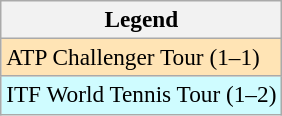<table class=wikitable style=font-size:97%>
<tr>
<th>Legend</th>
</tr>
<tr style="background:moccasin;">
<td>ATP Challenger Tour (1–1)</td>
</tr>
<tr style="background:#cffcff;">
<td>ITF World Tennis Tour (1–2)</td>
</tr>
</table>
